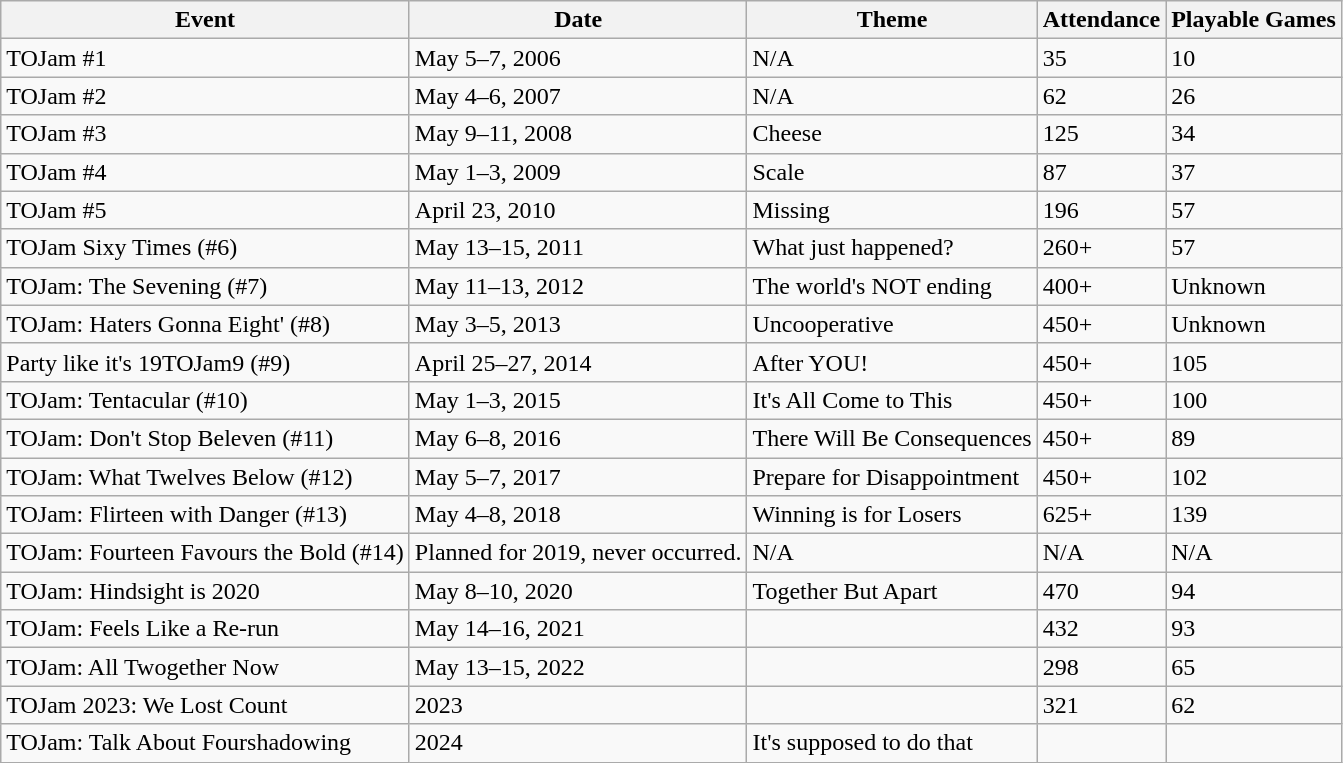<table class="wikitable">
<tr>
<th>Event</th>
<th>Date</th>
<th>Theme</th>
<th>Attendance</th>
<th>Playable Games</th>
</tr>
<tr>
<td>TOJam #1</td>
<td>May 5–7, 2006</td>
<td>N/A</td>
<td>35</td>
<td>10</td>
</tr>
<tr>
<td>TOJam #2</td>
<td>May 4–6, 2007</td>
<td>N/A</td>
<td>62</td>
<td>26</td>
</tr>
<tr>
<td>TOJam #3</td>
<td>May 9–11, 2008</td>
<td>Cheese</td>
<td>125</td>
<td>34</td>
</tr>
<tr>
<td>TOJam #4</td>
<td>May 1–3, 2009</td>
<td>Scale</td>
<td>87</td>
<td>37</td>
</tr>
<tr>
<td>TOJam #5</td>
<td>April 23, 2010</td>
<td>Missing</td>
<td>196</td>
<td>57</td>
</tr>
<tr>
<td>TOJam Sixy Times (#6)</td>
<td>May 13–15, 2011</td>
<td>What just happened?</td>
<td>260+</td>
<td>57</td>
</tr>
<tr>
<td>TOJam: The Sevening (#7)</td>
<td>May 11–13, 2012</td>
<td>The world's NOT ending</td>
<td>400+</td>
<td>Unknown</td>
</tr>
<tr>
<td>TOJam: Haters Gonna Eight' (#8)</td>
<td>May 3–5, 2013</td>
<td>Uncooperative</td>
<td>450+</td>
<td>Unknown</td>
</tr>
<tr>
<td>Party like it's 19TOJam9 (#9)</td>
<td>April 25–27, 2014</td>
<td>After YOU!</td>
<td>450+</td>
<td>105</td>
</tr>
<tr>
<td>TOJam: Tentacular (#10)</td>
<td>May 1–3, 2015</td>
<td>It's All Come to This</td>
<td>450+</td>
<td>100</td>
</tr>
<tr>
<td>TOJam: Don't Stop Beleven (#11)</td>
<td>May 6–8, 2016</td>
<td>There Will Be Consequences</td>
<td>450+</td>
<td>89</td>
</tr>
<tr>
<td>TOJam: What Twelves Below (#12)</td>
<td>May 5–7, 2017</td>
<td>Prepare for Disappointment</td>
<td>450+</td>
<td>102</td>
</tr>
<tr>
<td>TOJam: Flirteen with Danger (#13)</td>
<td>May 4–8, 2018</td>
<td>Winning is for Losers</td>
<td>625+</td>
<td>139</td>
</tr>
<tr>
<td>TOJam: Fourteen Favours the Bold (#14)</td>
<td>Planned for 2019, never occurred.</td>
<td>N/A</td>
<td>N/A</td>
<td>N/A</td>
</tr>
<tr>
<td>TOJam: Hindsight is 2020</td>
<td>May 8–10, 2020</td>
<td>Together But Apart</td>
<td>470</td>
<td>94</td>
</tr>
<tr>
<td>TOJam: Feels Like a Re-run</td>
<td>May 14–16, 2021</td>
<td></td>
<td>432</td>
<td>93</td>
</tr>
<tr>
<td>TOJam: All Twogether Now</td>
<td>May 13–15, 2022</td>
<td></td>
<td>298</td>
<td>65</td>
</tr>
<tr>
<td>TOJam 2023: We Lost Count</td>
<td>2023</td>
<td></td>
<td>321</td>
<td>62</td>
</tr>
<tr>
<td>TOJam: Talk About Fourshadowing</td>
<td>2024</td>
<td>It's supposed to do that</td>
<td></td>
<td></td>
</tr>
</table>
